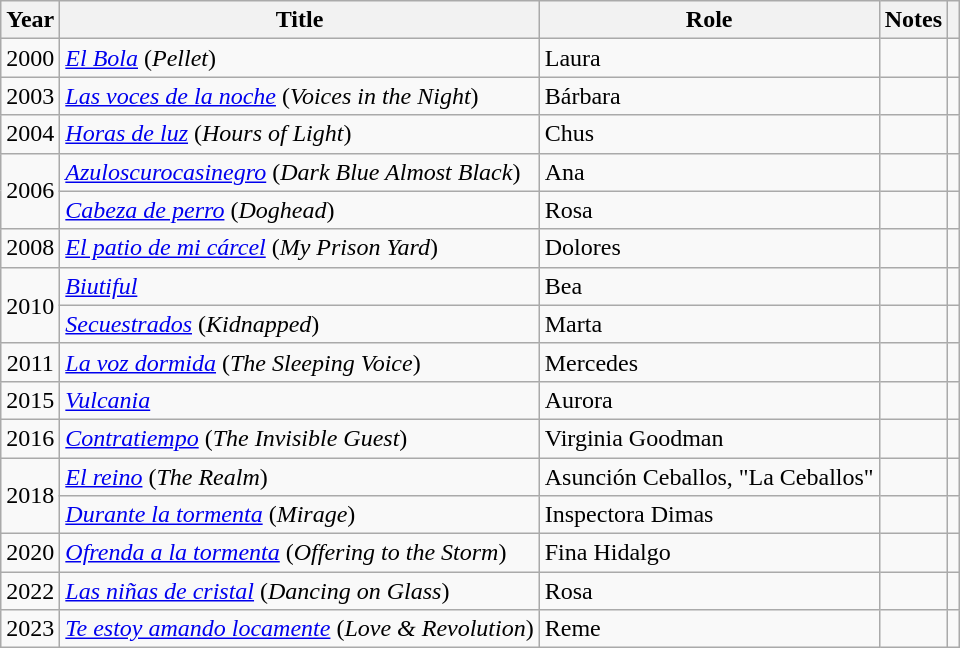<table class="wikitable sortable">
<tr>
<th>Year</th>
<th>Title</th>
<th>Role</th>
<th class="unsortable">Notes</th>
<th class="unsortable"></th>
</tr>
<tr>
<td align = "center">2000</td>
<td><em><a href='#'>El Bola</a></em> (<em>Pellet</em>)</td>
<td>Laura</td>
<td></td>
<td align = "center"></td>
</tr>
<tr>
<td align = "center">2003</td>
<td><em><a href='#'>Las voces de la noche</a></em> (<em>Voices in the Night</em>)</td>
<td>Bárbara</td>
<td></td>
<td align = "center"></td>
</tr>
<tr>
<td align = "center">2004</td>
<td><em><a href='#'>Horas de luz</a></em> (<em>Hours of Light</em>)</td>
<td>Chus</td>
<td></td>
<td align = "center"></td>
</tr>
<tr>
<td rowspan = "2" align = "center">2006</td>
<td><em><a href='#'>Azuloscurocasinegro</a></em> (<em>Dark Blue Almost Black</em>)</td>
<td>Ana</td>
<td></td>
<td align = "center"></td>
</tr>
<tr>
<td><em><a href='#'>Cabeza de perro</a></em> (<em>Doghead</em>)</td>
<td>Rosa</td>
<td></td>
<td align = "center"></td>
</tr>
<tr>
<td align = "center">2008</td>
<td><em><a href='#'>El patio de mi cárcel</a></em> (<em>My Prison Yard</em>)</td>
<td>Dolores</td>
<td></td>
<td align = "center"></td>
</tr>
<tr>
<td rowspan = "2" align = "center">2010</td>
<td><em><a href='#'>Biutiful</a></em></td>
<td>Bea</td>
<td></td>
<td align = "center"></td>
</tr>
<tr>
<td><em><a href='#'>Secuestrados</a></em> (<em>Kidnapped</em>)</td>
<td>Marta</td>
<td></td>
<td align = "center"></td>
</tr>
<tr>
<td align = "center">2011</td>
<td><em><a href='#'>La voz dormida</a></em> (<em>The Sleeping Voice</em>)</td>
<td>Mercedes</td>
<td></td>
<td align = "center"></td>
</tr>
<tr>
<td align = "center">2015</td>
<td><em><a href='#'>Vulcania</a></em></td>
<td>Aurora</td>
<td></td>
<td align = "center"></td>
</tr>
<tr>
<td align = "center">2016</td>
<td><em><a href='#'>Contratiempo</a></em> (<em>The Invisible Guest</em>)</td>
<td>Virginia Goodman</td>
<td></td>
<td align = "center"></td>
</tr>
<tr>
<td rowspan = "2" align = "center">2018</td>
<td><em><a href='#'>El reino</a></em> (<em>The Realm</em>)</td>
<td>Asunción Ceballos, "La Ceballos"</td>
<td></td>
<td align = "center"></td>
</tr>
<tr>
<td><em><a href='#'>Durante la tormenta</a></em> (<em>Mirage</em>)</td>
<td>Inspectora Dimas</td>
<td></td>
<td align = "center"></td>
</tr>
<tr>
<td align = "center">2020</td>
<td><em><a href='#'>Ofrenda a la tormenta</a></em> (<em>Offering to the Storm</em>)</td>
<td>Fina Hidalgo</td>
<td></td>
<td align = "center"></td>
</tr>
<tr>
<td align = "center">2022</td>
<td><em><a href='#'>Las niñas de cristal</a></em> (<em>Dancing on Glass</em>)</td>
<td>Rosa</td>
<td></td>
<td align = "center"></td>
</tr>
<tr>
<td align = "center">2023</td>
<td><em><a href='#'>Te estoy amando locamente</a></em> (<em>Love & Revolution</em>)</td>
<td>Reme</td>
<td></td>
<td align = "center"></td>
</tr>
</table>
